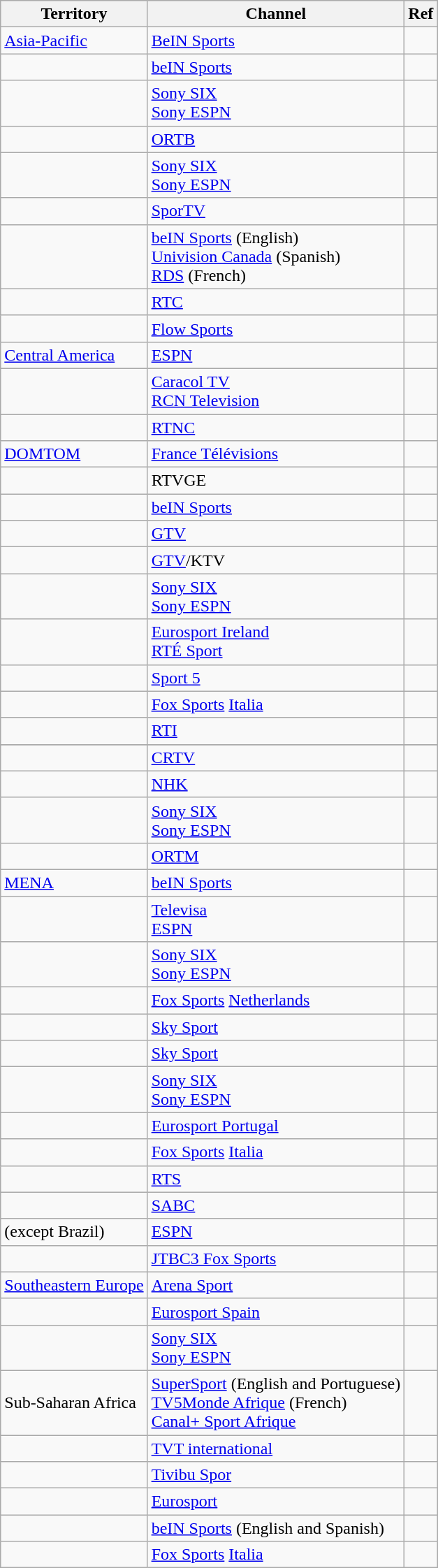<table class="wikitable">
<tr>
<th>Territory</th>
<th>Channel</th>
<th>Ref</th>
</tr>
<tr>
<td><a href='#'>Asia-Pacific</a></td>
<td><a href='#'>BeIN Sports</a></td>
<td></td>
</tr>
<tr>
<td></td>
<td><a href='#'>beIN Sports</a></td>
<td></td>
</tr>
<tr>
<td></td>
<td><a href='#'>Sony SIX</a><br><a href='#'>Sony ESPN</a></td>
<td></td>
</tr>
<tr>
<td></td>
<td><a href='#'>ORTB</a></td>
<td></td>
</tr>
<tr>
<td></td>
<td><a href='#'>Sony SIX</a><br><a href='#'>Sony ESPN</a></td>
<td></td>
</tr>
<tr>
<td></td>
<td><a href='#'>SporTV</a></td>
<td></td>
</tr>
<tr>
<td></td>
<td><a href='#'>beIN Sports</a> (English)<br><a href='#'>Univision Canada</a> (Spanish)<br><a href='#'>RDS</a> (French)</td>
<td></td>
</tr>
<tr>
<td></td>
<td><a href='#'>RTC</a></td>
<td></td>
</tr>
<tr>
<td></td>
<td><a href='#'>Flow Sports</a></td>
<td></td>
</tr>
<tr>
<td><a href='#'>Central America</a></td>
<td><a href='#'>ESPN</a></td>
<td></td>
</tr>
<tr>
<td></td>
<td><a href='#'>Caracol TV</a><br><a href='#'>RCN Television</a></td>
<td></td>
</tr>
<tr>
<td></td>
<td><a href='#'>RTNC</a></td>
<td></td>
</tr>
<tr>
<td> <a href='#'>DOMTOM</a></td>
<td><a href='#'>France Télévisions</a></td>
<td></td>
</tr>
<tr>
<td></td>
<td>RTVGE</td>
<td></td>
</tr>
<tr>
<td></td>
<td><a href='#'>beIN Sports</a></td>
<td></td>
</tr>
<tr>
<td></td>
<td><a href='#'>GTV</a></td>
<td></td>
</tr>
<tr>
<td></td>
<td><a href='#'>GTV</a>/KTV</td>
<td></td>
</tr>
<tr>
<td></td>
<td><a href='#'>Sony SIX</a><br><a href='#'>Sony ESPN</a></td>
<td></td>
</tr>
<tr>
<td></td>
<td><a href='#'>Eurosport Ireland</a><br><a href='#'>RTÉ Sport</a></td>
<td></td>
</tr>
<tr>
<td></td>
<td><a href='#'>Sport 5</a></td>
<td></td>
</tr>
<tr>
<td></td>
<td><a href='#'>Fox Sports</a> <a href='#'>Italia</a></td>
<td></td>
</tr>
<tr>
<td></td>
<td><a href='#'>RTI</a></td>
<td></td>
</tr>
<tr>
</tr>
<tr>
<td></td>
<td><a href='#'>CRTV</a></td>
<td></td>
</tr>
<tr>
<td></td>
<td><a href='#'>NHK</a></td>
<td></td>
</tr>
<tr>
<td></td>
<td><a href='#'>Sony SIX</a><br><a href='#'>Sony ESPN</a></td>
<td></td>
</tr>
<tr>
<td></td>
<td><a href='#'>ORTM</a></td>
<td></td>
</tr>
<tr>
<td> <a href='#'>MENA</a></td>
<td><a href='#'>beIN Sports</a></td>
<td></td>
</tr>
<tr>
<td></td>
<td><a href='#'>Televisa</a><br><a href='#'>ESPN</a></td>
<td></td>
</tr>
<tr>
<td></td>
<td><a href='#'>Sony SIX</a><br><a href='#'>Sony ESPN</a></td>
<td></td>
</tr>
<tr>
<td></td>
<td><a href='#'>Fox Sports</a> <a href='#'>Netherlands</a></td>
<td></td>
</tr>
<tr>
<td></td>
<td><a href='#'>Sky Sport</a></td>
<td></td>
</tr>
<tr>
<td></td>
<td><a href='#'>Sky Sport</a></td>
<td></td>
</tr>
<tr>
<td></td>
<td><a href='#'>Sony SIX</a><br><a href='#'>Sony ESPN</a></td>
<td></td>
</tr>
<tr>
<td></td>
<td><a href='#'>Eurosport Portugal</a></td>
<td></td>
</tr>
<tr>
<td></td>
<td><a href='#'>Fox Sports</a> <a href='#'>Italia</a></td>
<td></td>
</tr>
<tr>
<td></td>
<td><a href='#'>RTS</a></td>
<td></td>
</tr>
<tr>
<td></td>
<td><a href='#'>SABC</a></td>
<td></td>
</tr>
<tr>
<td> (except Brazil)</td>
<td><a href='#'>ESPN</a></td>
<td></td>
</tr>
<tr>
<td></td>
<td><a href='#'>JTBC3 Fox Sports</a></td>
<td></td>
</tr>
<tr>
<td><a href='#'>Southeastern Europe</a></td>
<td><a href='#'>Arena Sport</a> </td>
<td></td>
</tr>
<tr>
<td></td>
<td><a href='#'>Eurosport Spain</a></td>
<td></td>
</tr>
<tr>
<td></td>
<td><a href='#'>Sony SIX</a><br><a href='#'>Sony ESPN</a></td>
<td></td>
</tr>
<tr>
<td>Sub-Saharan Africa</td>
<td><a href='#'>SuperSport</a> (English and Portuguese)<br><a href='#'>TV5Monde Afrique</a> (French)<br><a href='#'>Canal+ Sport Afrique</a></td>
<td></td>
</tr>
<tr>
<td></td>
<td><a href='#'>TVT international</a></td>
<td></td>
</tr>
<tr>
<td></td>
<td><a href='#'>Tivibu Spor</a></td>
<td></td>
</tr>
<tr>
<td></td>
<td><a href='#'>Eurosport</a></td>
<td></td>
</tr>
<tr>
<td></td>
<td><a href='#'>beIN Sports</a> (English and Spanish)</td>
<td></td>
</tr>
<tr>
<td></td>
<td><a href='#'>Fox Sports</a> <a href='#'>Italia</a></td>
<td></td>
</tr>
</table>
